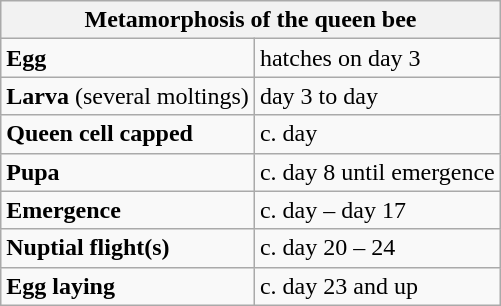<table class="wikitable" style="float:right; clear:right; margin-left:1em">
<tr>
<th colspan="2">Metamorphosis of the queen bee</th>
</tr>
<tr>
<td><strong>Egg</strong></td>
<td>hatches on day 3</td>
</tr>
<tr>
<td><strong>Larva</strong> (several moltings)</td>
<td>day 3 to day </td>
</tr>
<tr>
<td><strong>Queen cell capped</strong></td>
<td>c. day </td>
</tr>
<tr>
<td><strong>Pupa</strong></td>
<td>c. day 8 until emergence</td>
</tr>
<tr>
<td><strong>Emergence</strong></td>
<td>c. day  – day 17</td>
</tr>
<tr>
<td><strong>Nuptial flight(s)</strong></td>
<td>c. day 20 – 24</td>
</tr>
<tr>
<td><strong>Egg laying</strong></td>
<td>c. day 23 and up</td>
</tr>
</table>
